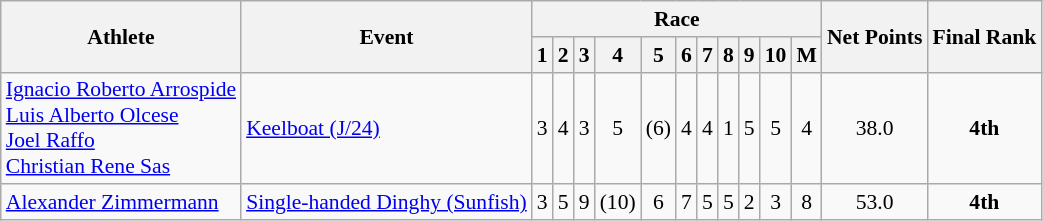<table class="wikitable" border="1" style="font-size:90%">
<tr>
<th rowspan=2>Athlete</th>
<th rowspan=2>Event</th>
<th colspan=11>Race</th>
<th rowspan=2>Net Points</th>
<th rowspan=2>Final Rank</th>
</tr>
<tr>
<th>1</th>
<th>2</th>
<th>3</th>
<th>4</th>
<th>5</th>
<th>6</th>
<th>7</th>
<th>8</th>
<th>9</th>
<th>10</th>
<th>M</th>
</tr>
<tr align=center>
<td align=left><a href='#'>Ignacio Roberto Arrospide</a><br><a href='#'>Luis Alberto Olcese</a><br><a href='#'>Joel Raffo</a><br><a href='#'>Christian Rene Sas</a></td>
<td align=left><a href='#'>Keelboat (J/24)</a></td>
<td>3</td>
<td>4</td>
<td>3</td>
<td>5</td>
<td>(6)</td>
<td>4</td>
<td>4</td>
<td>1</td>
<td>5</td>
<td>5</td>
<td>4</td>
<td>38.0</td>
<td><strong>4th</strong></td>
</tr>
<tr align=center>
<td align=left><a href='#'>Alexander Zimmermann</a></td>
<td align=left><a href='#'>Single-handed Dinghy (Sunfish)</a></td>
<td>3</td>
<td>5</td>
<td>9</td>
<td>(10)</td>
<td>6</td>
<td>7</td>
<td>5</td>
<td>5</td>
<td>2</td>
<td>3</td>
<td>8</td>
<td>53.0</td>
<td><strong>4th</strong></td>
</tr>
</table>
